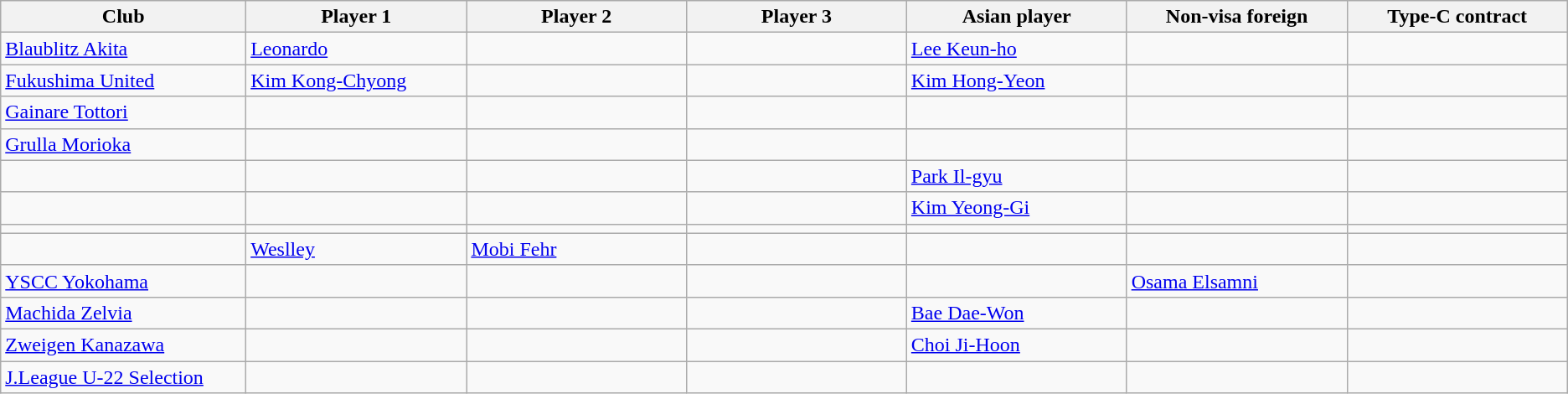<table class="wikitable">
<tr>
<th style="width:190px;">Club</th>
<th style="width:170px;">Player 1</th>
<th style="width:170px;">Player 2</th>
<th style="width:170px;">Player 3</th>
<th style="width:170px;">Asian player</th>
<th style="width:170px;">Non-visa foreign</th>
<th style="width:170px;">Type-C contract</th>
</tr>
<tr>
<td><a href='#'>Blaublitz Akita</a></td>
<td> <a href='#'>Leonardo</a></td>
<td></td>
<td></td>
<td> <a href='#'>Lee Keun-ho</a></td>
<td></td>
<td></td>
</tr>
<tr>
<td><a href='#'>Fukushima United</a></td>
<td> <a href='#'>Kim Kong-Chyong</a></td>
<td></td>
<td></td>
<td> <a href='#'>Kim Hong-Yeon</a></td>
<td></td>
<td></td>
</tr>
<tr>
<td><a href='#'>Gainare Tottori</a></td>
<td></td>
<td></td>
<td></td>
<td></td>
<td></td>
<td></td>
</tr>
<tr>
<td><a href='#'>Grulla Morioka</a></td>
<td></td>
<td></td>
<td></td>
<td></td>
<td></td>
<td></td>
</tr>
<tr>
<td></td>
<td></td>
<td></td>
<td></td>
<td> <a href='#'>Park Il-gyu</a></td>
<td></td>
<td></td>
</tr>
<tr>
<td></td>
<td></td>
<td></td>
<td></td>
<td> <a href='#'>Kim Yeong-Gi</a></td>
<td></td>
<td></td>
</tr>
<tr>
<td></td>
<td></td>
<td></td>
<td></td>
<td></td>
<td></td>
<td></td>
</tr>
<tr>
<td></td>
<td> <a href='#'>Weslley</a></td>
<td> <a href='#'>Mobi Fehr</a></td>
<td></td>
<td></td>
<td></td>
<td></td>
</tr>
<tr>
<td><a href='#'>YSCC Yokohama</a></td>
<td></td>
<td></td>
<td></td>
<td></td>
<td> <a href='#'>Osama Elsamni</a></td>
<td></td>
</tr>
<tr>
<td><a href='#'>Machida Zelvia</a></td>
<td></td>
<td></td>
<td></td>
<td> <a href='#'>Bae Dae-Won</a></td>
<td></td>
<td></td>
</tr>
<tr>
<td><a href='#'>Zweigen Kanazawa</a></td>
<td></td>
<td></td>
<td></td>
<td> <a href='#'>Choi Ji-Hoon</a></td>
<td></td>
<td></td>
</tr>
<tr>
<td><a href='#'>J.League U-22 Selection</a></td>
<td></td>
<td></td>
<td></td>
<td></td>
<td></td>
<td></td>
</tr>
</table>
